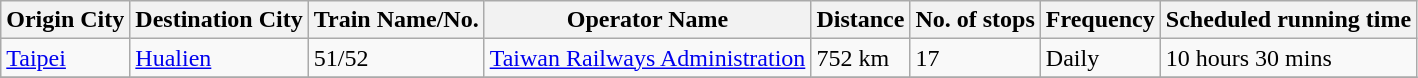<table class="wikitable sortable">
<tr>
<th>Origin City</th>
<th>Destination City</th>
<th>Train Name/No.</th>
<th>Operator Name</th>
<th>Distance</th>
<th>No. of stops</th>
<th>Frequency</th>
<th data-sort-type="number">Scheduled running time</th>
</tr>
<tr>
<td><a href='#'>Taipei</a></td>
<td><a href='#'>Hualien</a></td>
<td>51/52</td>
<td><a href='#'>Taiwan Railways Administration</a></td>
<td>752 km</td>
<td>17</td>
<td>Daily</td>
<td>10 hours 30 mins</td>
</tr>
<tr>
</tr>
</table>
